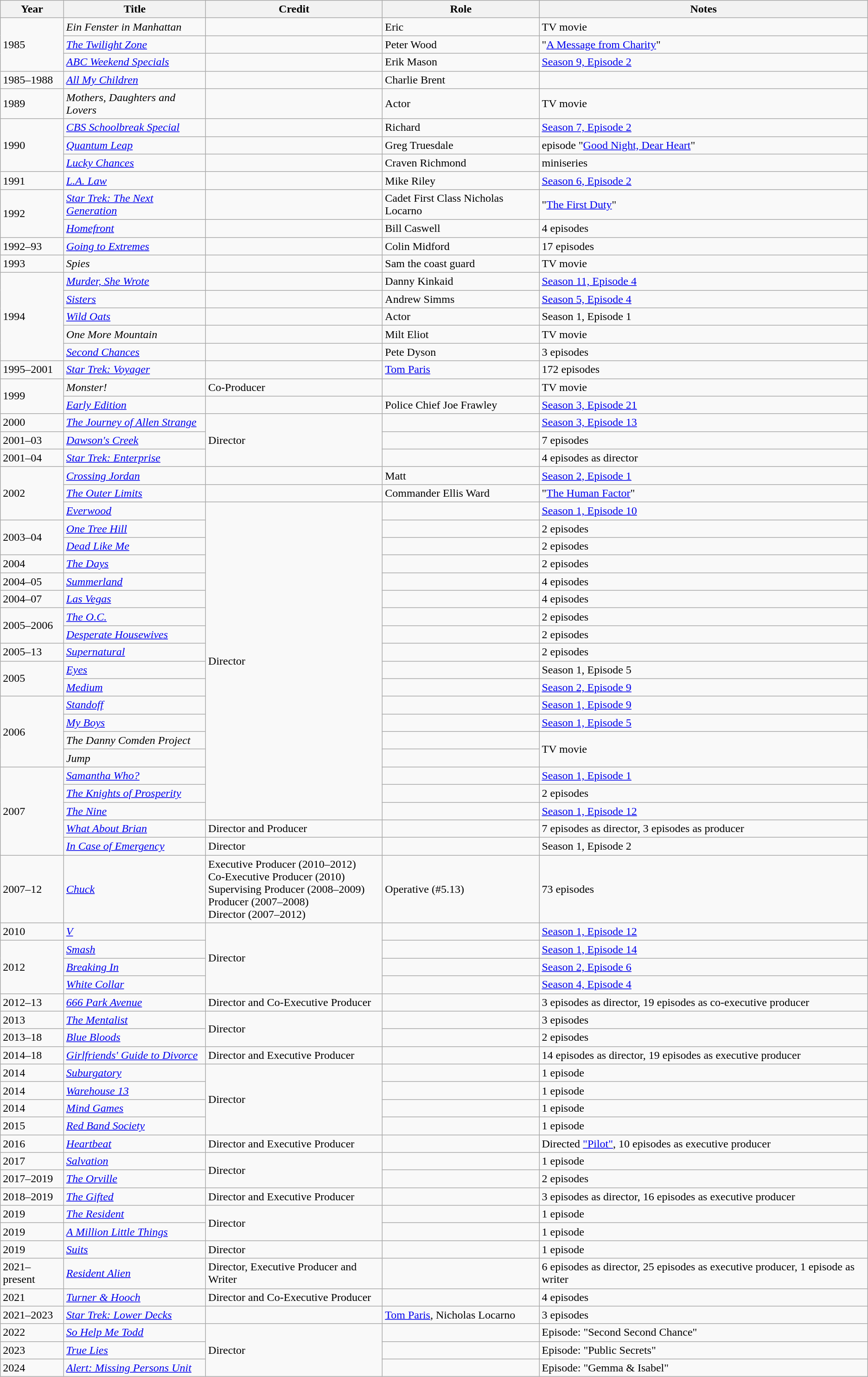<table class="wikitable sortable">
<tr>
<th>Year</th>
<th>Title</th>
<th>Credit</th>
<th>Role</th>
<th>Notes</th>
</tr>
<tr>
<td rowspan="3">1985</td>
<td><em>Ein Fenster in Manhattan</em></td>
<td></td>
<td>Eric</td>
<td>TV movie</td>
</tr>
<tr>
<td><em><a href='#'>The Twilight Zone</a></em></td>
<td></td>
<td>Peter Wood</td>
<td>"<a href='#'>A Message from Charity</a>"</td>
</tr>
<tr>
<td><em><a href='#'>ABC Weekend Specials</a></em></td>
<td></td>
<td>Erik Mason</td>
<td><a href='#'>Season 9, Episode 2</a></td>
</tr>
<tr>
<td>1985–1988</td>
<td><em><a href='#'>All My Children</a></em></td>
<td></td>
<td>Charlie Brent</td>
<td></td>
</tr>
<tr>
<td>1989</td>
<td><em>Mothers, Daughters and Lovers</em></td>
<td></td>
<td>Actor</td>
<td>TV movie</td>
</tr>
<tr>
<td rowspan="3">1990</td>
<td><em><a href='#'>CBS Schoolbreak Special</a></em></td>
<td></td>
<td>Richard</td>
<td><a href='#'>Season 7, Episode 2</a></td>
</tr>
<tr>
<td><em><a href='#'>Quantum Leap</a></em></td>
<td></td>
<td>Greg Truesdale</td>
<td>episode "<a href='#'>Good Night, Dear Heart</a>"</td>
</tr>
<tr>
<td><em><a href='#'>Lucky Chances</a></em></td>
<td></td>
<td>Craven Richmond</td>
<td>miniseries</td>
</tr>
<tr>
<td>1991</td>
<td><em><a href='#'>L.A. Law</a></em></td>
<td></td>
<td>Mike Riley</td>
<td><a href='#'>Season 6, Episode 2</a></td>
</tr>
<tr>
<td rowspan="2">1992</td>
<td><em><a href='#'>Star Trek: The Next Generation</a></em></td>
<td></td>
<td>Cadet First Class Nicholas Locarno</td>
<td>"<a href='#'>The First Duty</a>"</td>
</tr>
<tr>
<td><em><a href='#'>Homefront</a></em></td>
<td></td>
<td>Bill Caswell</td>
<td>4 episodes</td>
</tr>
<tr>
<td>1992–93</td>
<td><em><a href='#'>Going to Extremes</a></em></td>
<td></td>
<td>Colin Midford</td>
<td>17 episodes</td>
</tr>
<tr>
<td>1993</td>
<td><em>Spies</em></td>
<td></td>
<td>Sam the coast guard</td>
<td>TV movie</td>
</tr>
<tr>
<td rowspan="5">1994</td>
<td><em><a href='#'>Murder, She Wrote</a></em></td>
<td></td>
<td>Danny Kinkaid</td>
<td><a href='#'>Season 11, Episode 4</a></td>
</tr>
<tr>
<td><em><a href='#'>Sisters</a></em></td>
<td></td>
<td>Andrew Simms</td>
<td><a href='#'>Season 5, Episode 4</a></td>
</tr>
<tr>
<td><em><a href='#'>Wild Oats</a></em></td>
<td></td>
<td>Actor</td>
<td>Season 1, Episode 1</td>
</tr>
<tr>
<td><em>One More Mountain</em></td>
<td></td>
<td>Milt Eliot</td>
<td>TV movie</td>
</tr>
<tr>
<td><em><a href='#'>Second Chances</a></em></td>
<td></td>
<td>Pete Dyson</td>
<td>3 episodes</td>
</tr>
<tr>
<td>1995–2001</td>
<td><em><a href='#'>Star Trek: Voyager</a></em></td>
<td></td>
<td><a href='#'>Tom Paris</a></td>
<td>172 episodes</td>
</tr>
<tr>
<td rowspan="2">1999</td>
<td><em>Monster!</em></td>
<td>Co-Producer</td>
<td></td>
<td>TV movie</td>
</tr>
<tr>
<td><em><a href='#'>Early Edition</a></em></td>
<td></td>
<td>Police Chief Joe Frawley</td>
<td><a href='#'>Season 3, Episode 21</a></td>
</tr>
<tr>
<td>2000</td>
<td><em><a href='#'>The Journey of Allen Strange</a></em></td>
<td rowspan="3">Director</td>
<td></td>
<td><a href='#'>Season 3, Episode 13</a></td>
</tr>
<tr>
<td>2001–03</td>
<td><em><a href='#'>Dawson's Creek</a></em></td>
<td></td>
<td>7 episodes</td>
</tr>
<tr>
<td>2001–04</td>
<td><em><a href='#'>Star Trek: Enterprise</a></em></td>
<td></td>
<td>4 episodes as director</td>
</tr>
<tr>
<td rowspan="3">2002</td>
<td><em><a href='#'>Crossing Jordan</a></em></td>
<td></td>
<td>Matt</td>
<td><a href='#'>Season 2, Episode 1</a></td>
</tr>
<tr>
<td><em><a href='#'>The Outer Limits</a></em></td>
<td></td>
<td>Commander Ellis Ward</td>
<td>"<a href='#'>The Human Factor</a>"</td>
</tr>
<tr>
<td><em><a href='#'>Everwood</a></em></td>
<td rowspan="18">Director</td>
<td></td>
<td><a href='#'>Season 1, Episode 10</a></td>
</tr>
<tr>
<td rowspan="2">2003–04</td>
<td><em><a href='#'>One Tree Hill</a></em></td>
<td></td>
<td>2 episodes</td>
</tr>
<tr>
<td><em><a href='#'>Dead Like Me</a></em></td>
<td></td>
<td>2 episodes</td>
</tr>
<tr>
<td>2004</td>
<td><em><a href='#'>The Days</a></em></td>
<td></td>
<td>2 episodes</td>
</tr>
<tr>
<td>2004–05</td>
<td><em><a href='#'>Summerland</a></em></td>
<td></td>
<td>4 episodes</td>
</tr>
<tr>
<td>2004–07</td>
<td><em><a href='#'>Las Vegas</a></em></td>
<td></td>
<td>4 episodes</td>
</tr>
<tr>
<td rowspan="2">2005–2006</td>
<td><em><a href='#'>The O.C.</a></em></td>
<td></td>
<td>2 episodes</td>
</tr>
<tr>
<td><em><a href='#'>Desperate Housewives</a></em></td>
<td></td>
<td>2 episodes</td>
</tr>
<tr>
<td>2005–13</td>
<td><em><a href='#'>Supernatural</a></em></td>
<td></td>
<td>2 episodes</td>
</tr>
<tr>
<td rowspan="2">2005</td>
<td><em><a href='#'>Eyes</a></em></td>
<td></td>
<td>Season 1, Episode 5</td>
</tr>
<tr>
<td><em><a href='#'>Medium</a></em></td>
<td></td>
<td><a href='#'>Season 2, Episode 9</a></td>
</tr>
<tr>
<td rowspan="4">2006</td>
<td><em><a href='#'>Standoff</a></em></td>
<td></td>
<td><a href='#'>Season 1, Episode 9</a></td>
</tr>
<tr>
<td><em><a href='#'>My Boys</a></em></td>
<td></td>
<td><a href='#'>Season 1, Episode 5</a></td>
</tr>
<tr>
<td><em>The Danny Comden Project</em></td>
<td></td>
<td rowspan="2">TV movie</td>
</tr>
<tr>
<td><em>Jump</em></td>
<td></td>
</tr>
<tr>
<td rowspan="5">2007</td>
<td><em><a href='#'>Samantha Who?</a></em></td>
<td></td>
<td><a href='#'>Season 1, Episode 1</a></td>
</tr>
<tr>
<td><em><a href='#'>The Knights of Prosperity</a></em></td>
<td></td>
<td>2 episodes</td>
</tr>
<tr>
<td><em><a href='#'>The Nine</a></em></td>
<td></td>
<td><a href='#'>Season 1, Episode 12</a></td>
</tr>
<tr>
<td><em><a href='#'>What About Brian</a></em></td>
<td>Director and Producer</td>
<td></td>
<td>7 episodes as director, 3 episodes as producer</td>
</tr>
<tr>
<td><em><a href='#'>In Case of Emergency</a></em></td>
<td>Director</td>
<td></td>
<td>Season 1, Episode 2</td>
</tr>
<tr>
<td>2007–12</td>
<td><em><a href='#'>Chuck</a></em></td>
<td>Executive Producer (2010–2012)<br>Co-Executive Producer (2010)<br>Supervising Producer (2008–2009)<br>Producer (2007–2008)<br>Director (2007–2012)</td>
<td>Operative (#5.13)</td>
<td>73 episodes</td>
</tr>
<tr>
<td>2010</td>
<td><em><a href='#'>V</a></em></td>
<td rowspan="4">Director</td>
<td></td>
<td><a href='#'>Season 1, Episode 12</a></td>
</tr>
<tr>
<td rowspan="3">2012</td>
<td><em><a href='#'>Smash</a></em></td>
<td></td>
<td><a href='#'>Season 1, Episode 14</a></td>
</tr>
<tr>
<td><em><a href='#'>Breaking In</a></em></td>
<td></td>
<td><a href='#'>Season 2, Episode 6</a></td>
</tr>
<tr>
<td><em><a href='#'>White Collar</a></em></td>
<td></td>
<td><a href='#'>Season 4, Episode 4</a></td>
</tr>
<tr>
<td>2012–13</td>
<td><em><a href='#'>666 Park Avenue</a></em></td>
<td>Director and Co-Executive Producer</td>
<td></td>
<td>3 episodes as director, 19 episodes as co-executive producer</td>
</tr>
<tr>
<td>2013</td>
<td><em><a href='#'>The Mentalist</a></em></td>
<td rowspan="2">Director</td>
<td></td>
<td>3 episodes</td>
</tr>
<tr>
<td>2013–18</td>
<td><em><a href='#'>Blue Bloods</a></em></td>
<td></td>
<td>2 episodes</td>
</tr>
<tr>
<td>2014–18</td>
<td><em><a href='#'>Girlfriends' Guide to Divorce</a></em></td>
<td>Director and Executive Producer</td>
<td></td>
<td>14 episodes as director, 19 episodes as executive producer</td>
</tr>
<tr>
<td>2014</td>
<td><em><a href='#'>Suburgatory</a></em></td>
<td rowspan="4">Director</td>
<td></td>
<td>1 episode</td>
</tr>
<tr>
<td>2014</td>
<td><em><a href='#'>Warehouse 13</a></em></td>
<td></td>
<td>1 episode</td>
</tr>
<tr>
<td>2014</td>
<td><em><a href='#'>Mind Games</a></em></td>
<td></td>
<td>1 episode</td>
</tr>
<tr>
<td>2015</td>
<td><em><a href='#'>Red Band Society</a></em></td>
<td></td>
<td>1 episode</td>
</tr>
<tr>
<td>2016</td>
<td><em><a href='#'>Heartbeat</a></em></td>
<td>Director and Executive Producer</td>
<td></td>
<td>Directed <a href='#'>"Pilot"</a>, 10 episodes as executive producer</td>
</tr>
<tr>
<td>2017</td>
<td><em><a href='#'>Salvation</a></em></td>
<td rowspan="2">Director</td>
<td></td>
<td>1 episode</td>
</tr>
<tr>
<td>2017–2019</td>
<td><em><a href='#'>The Orville</a></em></td>
<td></td>
<td>2 episodes</td>
</tr>
<tr>
<td>2018–2019</td>
<td><em><a href='#'>The Gifted</a></em></td>
<td>Director and Executive Producer</td>
<td></td>
<td>3 episodes as director, 16 episodes as executive producer</td>
</tr>
<tr>
<td>2019</td>
<td><em><a href='#'>The Resident</a></em></td>
<td rowspan="2">Director</td>
<td></td>
<td>1 episode</td>
</tr>
<tr>
<td>2019</td>
<td><em><a href='#'>A Million Little Things</a></em></td>
<td></td>
<td>1 episode</td>
</tr>
<tr>
<td>2019</td>
<td><a href='#'><em>Suits</em></a></td>
<td>Director</td>
<td></td>
<td>1 episode</td>
</tr>
<tr>
<td>2021–present</td>
<td><em><a href='#'>Resident Alien</a></em></td>
<td>Director, Executive Producer and Writer</td>
<td></td>
<td>6 episodes as director, 25 episodes as executive producer, 1 episode as writer</td>
</tr>
<tr>
<td>2021</td>
<td><em><a href='#'>Turner & Hooch</a></em></td>
<td>Director and Co-Executive Producer</td>
<td></td>
<td>4 episodes</td>
</tr>
<tr>
<td>2021–2023</td>
<td><em><a href='#'>Star Trek: Lower Decks</a></em></td>
<td></td>
<td><a href='#'>Tom Paris</a>, Nicholas Locarno</td>
<td>3 episodes</td>
</tr>
<tr>
<td>2022</td>
<td><em><a href='#'>So Help Me Todd</a></em></td>
<td rowspan=3>Director</td>
<td></td>
<td>Episode: "Second Second Chance"</td>
</tr>
<tr>
<td>2023</td>
<td><em><a href='#'>True Lies</a></em></td>
<td></td>
<td>Episode: "Public Secrets"</td>
</tr>
<tr>
<td>2024</td>
<td><em><a href='#'>Alert: Missing Persons Unit</a></em></td>
<td></td>
<td>Episode: "Gemma & Isabel"</td>
</tr>
</table>
